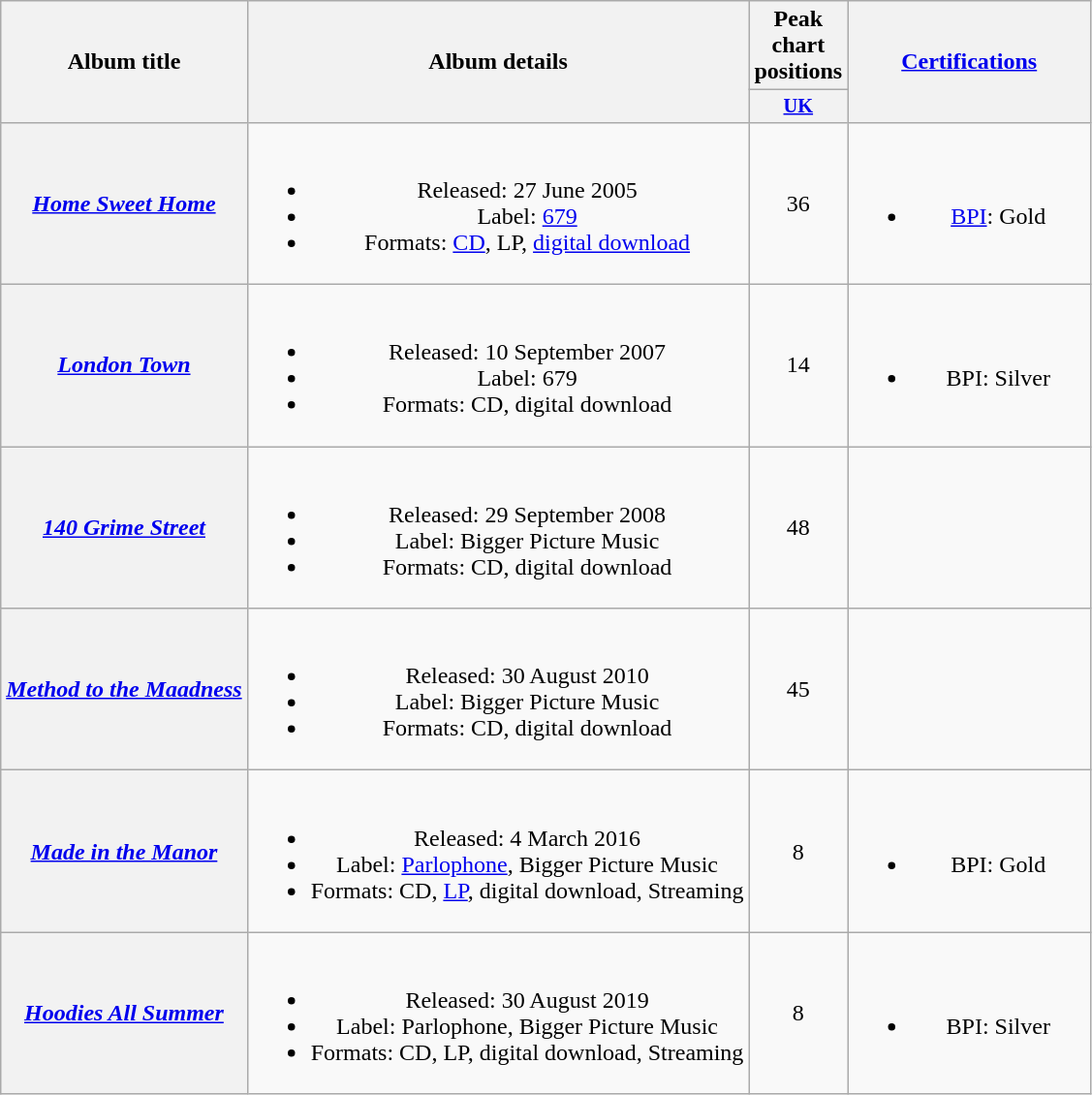<table class="wikitable plainrowheaders" style="text-align:center;">
<tr>
<th scope="col" rowspan="2">Album title</th>
<th scope="col" rowspan="2">Album details</th>
<th scope="col">Peak chart positions</th>
<th scope="col" rowspan="2" style="width:10em;"><a href='#'>Certifications</a></th>
</tr>
<tr>
<th scope="col" style="width:3em;font-size:85%;"><a href='#'>UK</a><br></th>
</tr>
<tr>
<th scope="row"><em><a href='#'>Home Sweet Home</a></em></th>
<td><br><ul><li>Released: 27 June 2005</li><li>Label: <a href='#'>679</a></li><li>Formats: <a href='#'>CD</a>, LP, <a href='#'>digital download</a></li></ul></td>
<td>36</td>
<td><br><ul><li><a href='#'>BPI</a>: Gold</li></ul></td>
</tr>
<tr>
<th scope="row"><em><a href='#'>London Town</a></em></th>
<td><br><ul><li>Released: 10 September 2007</li><li>Label: 679</li><li>Formats: CD, digital download</li></ul></td>
<td>14</td>
<td><br><ul><li>BPI: Silver</li></ul></td>
</tr>
<tr>
<th scope="row"><em><a href='#'>140 Grime Street</a></em></th>
<td><br><ul><li>Released: 29 September 2008</li><li>Label: Bigger Picture Music</li><li>Formats: CD, digital download</li></ul></td>
<td>48</td>
<td></td>
</tr>
<tr>
<th scope="row"><em><a href='#'>Method to the Maadness</a></em></th>
<td><br><ul><li>Released: 30 August 2010</li><li>Label: Bigger Picture Music</li><li>Formats: CD, digital download</li></ul></td>
<td>45</td>
<td></td>
</tr>
<tr>
<th scope="row"><em><a href='#'>Made in the Manor</a></em></th>
<td><br><ul><li>Released: 4 March 2016</li><li>Label: <a href='#'>Parlophone</a>, Bigger Picture Music</li><li>Formats: CD, <a href='#'>LP</a>, digital download, Streaming</li></ul></td>
<td>8</td>
<td><br><ul><li>BPI: Gold</li></ul></td>
</tr>
<tr>
<th scope="row"><em><a href='#'>Hoodies All Summer</a></em></th>
<td><br><ul><li>Released: 30 August 2019</li><li>Label: Parlophone, Bigger Picture Music</li><li>Formats: CD, LP, digital download, Streaming</li></ul></td>
<td>8</td>
<td><br><ul><li>BPI: Silver</li></ul></td>
</tr>
</table>
